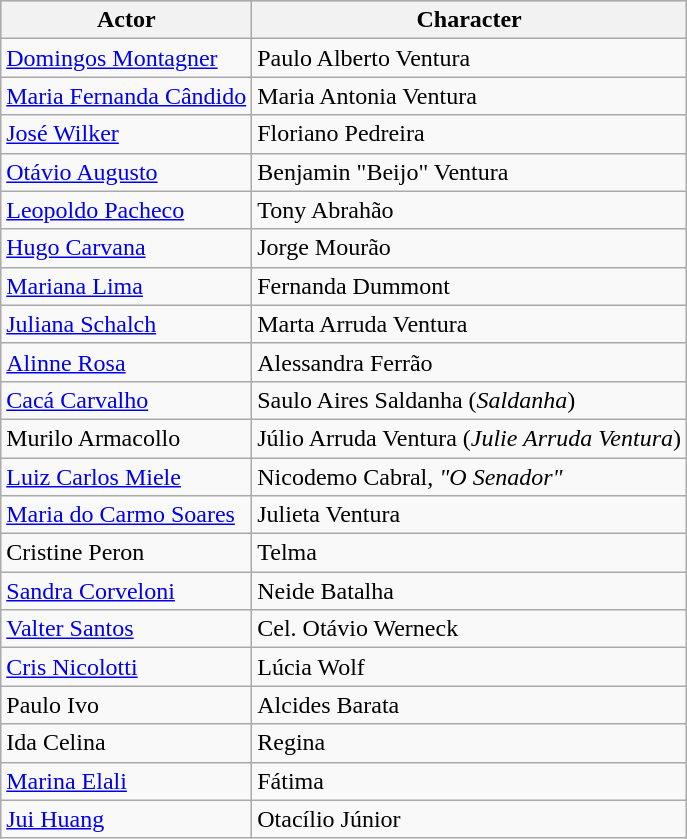<table class="wikitable sortable">
<tr style="background:#ccc;">
<th>Actor</th>
<th>Character</th>
</tr>
<tr>
<td><a href='#'>Domingos Montagner</a></td>
<td>Paulo Alberto Ventura</td>
</tr>
<tr>
<td><a href='#'>Maria Fernanda Cândido</a></td>
<td>Maria Antonia Ventura</td>
</tr>
<tr>
<td><a href='#'>José Wilker</a></td>
<td>Floriano Pedreira</td>
</tr>
<tr>
<td><a href='#'>Otávio Augusto</a></td>
<td>Benjamin "Beijo" Ventura</td>
</tr>
<tr>
<td><a href='#'>Leopoldo Pacheco</a></td>
<td>Tony Abrahão</td>
</tr>
<tr>
<td><a href='#'>Hugo Carvana</a></td>
<td>Jorge Mourão</td>
</tr>
<tr>
<td><a href='#'>Mariana Lima</a></td>
<td>Fernanda Dummont </td>
</tr>
<tr>
<td><a href='#'>Juliana Schalch</a></td>
<td>Marta Arruda Ventura</td>
</tr>
<tr>
<td><a href='#'>Alinne Rosa</a></td>
<td>Alessandra Ferrão</td>
</tr>
<tr>
<td><a href='#'>Cacá Carvalho</a></td>
<td>Saulo Aires Saldanha (<em>Saldanha</em>)</td>
</tr>
<tr>
<td>Murilo Armacollo</td>
<td>Júlio Arruda Ventura (<em>Julie Arruda Ventura</em>) </td>
</tr>
<tr>
<td><a href='#'>Luiz Carlos Miele</a></td>
<td>Nicodemo Cabral, <em>"O Senador"</em> </td>
</tr>
<tr>
<td><a href='#'>Maria do Carmo Soares</a></td>
<td>Julieta Ventura</td>
</tr>
<tr>
<td>Cristine Peron</td>
<td>Telma</td>
</tr>
<tr>
<td><a href='#'>Sandra Corveloni</a></td>
<td>Neide Batalha</td>
</tr>
<tr>
<td><a href='#'>Valter Santos</a></td>
<td>Cel. Otávio Werneck</td>
</tr>
<tr>
<td><a href='#'>Cris Nicolotti</a></td>
<td>Lúcia Wolf</td>
</tr>
<tr>
<td>Paulo Ivo</td>
<td>Alcides Barata</td>
</tr>
<tr>
<td>Ida Celina</td>
<td>Regina</td>
</tr>
<tr>
<td><a href='#'>Marina Elali</a></td>
<td>Fátima</td>
</tr>
<tr>
<td><a href='#'>Jui Huang</a></td>
<td>Otacílio Júnior</td>
</tr>
</table>
